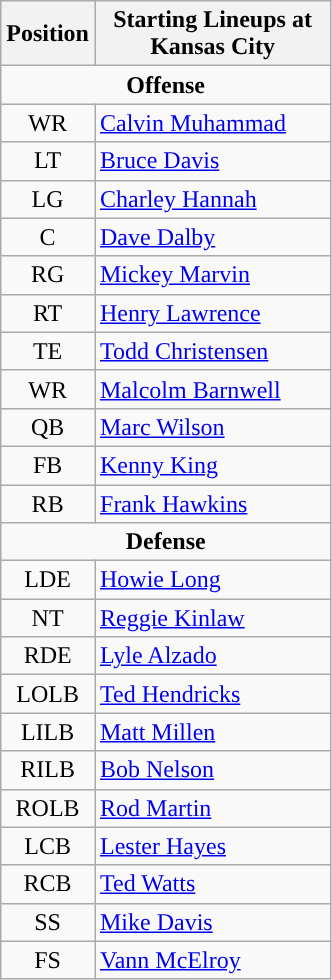<table class="wikitable">
<tr>
<th>Position</th>
<th width="150px" ">Starting Lineups at Kansas City</th>
</tr>
<tr>
<td colspan="2" style="text-align:center;"><strong>Offense</strong></td>
</tr>
<tr>
<td style="text-align:center;">WR</td>
<td><a href='#'>Calvin Muhammad</a></td>
</tr>
<tr>
<td style="text-align:center;">LT</td>
<td><a href='#'>Bruce Davis</a></td>
</tr>
<tr>
<td style="text-align:center;">LG</td>
<td><a href='#'>Charley Hannah</a></td>
</tr>
<tr>
<td style="text-align:center;">C</td>
<td><a href='#'>Dave Dalby</a></td>
</tr>
<tr>
<td style="text-align:center;">RG</td>
<td><a href='#'>Mickey Marvin</a></td>
</tr>
<tr>
<td style="text-align:center;">RT</td>
<td><a href='#'>Henry Lawrence</a></td>
</tr>
<tr>
<td style="text-align:center;">TE</td>
<td><a href='#'>Todd Christensen</a></td>
</tr>
<tr>
<td style="text-align:center;">WR</td>
<td><a href='#'>Malcolm Barnwell</a></td>
</tr>
<tr>
<td style="text-align:center;">QB</td>
<td><a href='#'>Marc Wilson</a></td>
</tr>
<tr>
<td style="text-align:center;">FB</td>
<td><a href='#'>Kenny King</a></td>
</tr>
<tr>
<td style="text-align:center;">RB</td>
<td><a href='#'>Frank Hawkins</a></td>
</tr>
<tr>
<td colspan="2" style="text-align:center;"><strong>Defense</strong></td>
</tr>
<tr>
<td style="text-align:center;">LDE</td>
<td><a href='#'>Howie Long</a></td>
</tr>
<tr>
<td style="text-align:center;">NT</td>
<td><a href='#'>Reggie Kinlaw</a></td>
</tr>
<tr>
<td style="text-align:center;">RDE</td>
<td><a href='#'>Lyle Alzado</a></td>
</tr>
<tr>
<td style="text-align:center;">LOLB</td>
<td><a href='#'>Ted Hendricks</a></td>
</tr>
<tr>
<td style="text-align:center;">LILB</td>
<td><a href='#'>Matt Millen</a></td>
</tr>
<tr>
<td style="text-align:center;">RILB</td>
<td><a href='#'>Bob Nelson</a></td>
</tr>
<tr>
<td style="text-align:center;">ROLB</td>
<td><a href='#'>Rod Martin</a></td>
</tr>
<tr>
<td style="text-align:center;">LCB</td>
<td><a href='#'>Lester Hayes</a></td>
</tr>
<tr>
<td style="text-align:center;">RCB</td>
<td><a href='#'>Ted Watts</a></td>
</tr>
<tr>
<td style="text-align:center;">SS</td>
<td><a href='#'>Mike Davis</a></td>
</tr>
<tr>
<td style="text-align:center;">FS</td>
<td><a href='#'>Vann McElroy</a></td>
</tr>
</table>
